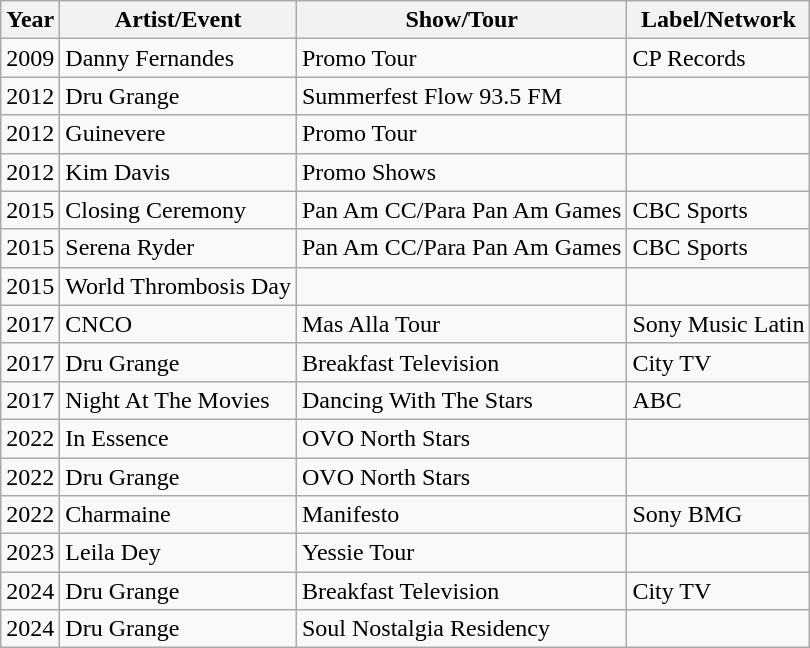<table class="wikitable">
<tr>
<th>Year</th>
<th>Artist/Event</th>
<th>Show/Tour</th>
<th>Label/Network</th>
</tr>
<tr>
<td>2009</td>
<td>Danny Fernandes</td>
<td>Promo Tour</td>
<td>CP Records</td>
</tr>
<tr>
<td>2012</td>
<td>Dru  Grange</td>
<td>Summerfest  Flow 93.5 FM</td>
<td></td>
</tr>
<tr>
<td>2012</td>
<td>Guinevere</td>
<td>Promo Tour</td>
<td></td>
</tr>
<tr>
<td>2012</td>
<td>Kim  Davis</td>
<td>Promo Shows</td>
<td></td>
</tr>
<tr>
<td>2015</td>
<td>Closing  Ceremony</td>
<td>Pan Am CC/Para  Pan Am Games</td>
<td>CBC Sports</td>
</tr>
<tr>
<td>2015</td>
<td>Serena  Ryder</td>
<td>Pan Am CC/Para  Pan Am Games</td>
<td>CBC Sports</td>
</tr>
<tr>
<td>2015</td>
<td>World  Thrombosis Day</td>
<td></td>
<td></td>
</tr>
<tr>
<td>2017</td>
<td>CNCO</td>
<td>Mas Alla Tour</td>
<td>Sony Music  Latin</td>
</tr>
<tr>
<td>2017</td>
<td>Dru Grange</td>
<td>Breakfast  Television</td>
<td>City TV</td>
</tr>
<tr>
<td>2017</td>
<td>Night At The  Movies</td>
<td>Dancing With  The Stars</td>
<td>ABC</td>
</tr>
<tr>
<td>2022</td>
<td>In Essence</td>
<td>OVO North  Stars</td>
<td></td>
</tr>
<tr>
<td>2022</td>
<td>Dru Grange</td>
<td>OVO North  Stars</td>
<td></td>
</tr>
<tr>
<td>2022</td>
<td>Charmaine</td>
<td>Manifesto</td>
<td>Sony BMG</td>
</tr>
<tr>
<td>2023</td>
<td>Leila Dey</td>
<td>Yessie Tour</td>
<td></td>
</tr>
<tr>
<td>2024</td>
<td>Dru Grange</td>
<td>Breakfast  Television</td>
<td>City TV</td>
</tr>
<tr>
<td>2024</td>
<td>Dru Grange</td>
<td>Soul Nostalgia  Residency</td>
<td></td>
</tr>
</table>
